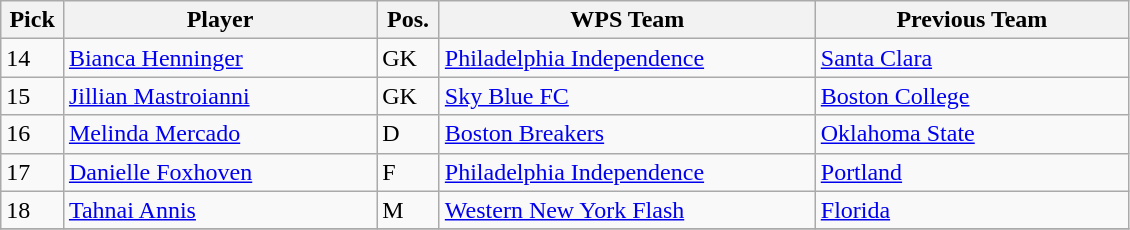<table class="wikitable">
<tr>
<th width="5%">Pick</th>
<th width="25%">Player</th>
<th width="5%">Pos.</th>
<th width="30%">WPS Team</th>
<th width="25%">Previous Team</th>
</tr>
<tr>
<td>14</td>
<td><a href='#'>Bianca Henninger</a></td>
<td>GK</td>
<td><a href='#'>Philadelphia Independence</a></td>
<td><a href='#'>Santa Clara</a></td>
</tr>
<tr>
<td>15</td>
<td><a href='#'>Jillian Mastroianni</a></td>
<td>GK</td>
<td><a href='#'>Sky Blue FC</a></td>
<td><a href='#'>Boston College</a></td>
</tr>
<tr>
<td>16</td>
<td><a href='#'>Melinda Mercado</a></td>
<td>D</td>
<td><a href='#'>Boston Breakers</a></td>
<td><a href='#'>Oklahoma State</a></td>
</tr>
<tr>
<td>17</td>
<td><a href='#'>Danielle Foxhoven</a></td>
<td>F</td>
<td><a href='#'>Philadelphia Independence</a></td>
<td><a href='#'>Portland</a></td>
</tr>
<tr>
<td>18</td>
<td><a href='#'>Tahnai Annis</a></td>
<td>M</td>
<td><a href='#'>Western New York Flash</a></td>
<td><a href='#'>Florida</a></td>
</tr>
<tr>
</tr>
</table>
